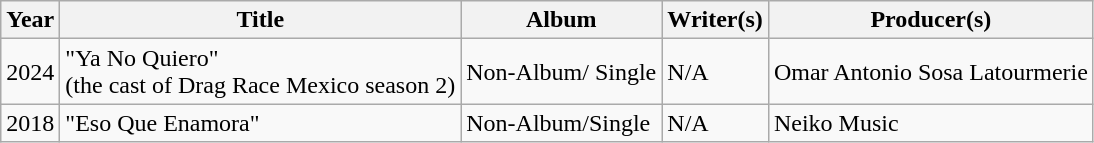<table class="wikitable plainrowheaders" style="text-align:left;">
<tr>
<th>Year</th>
<th>Title</th>
<th>Album</th>
<th>Writer(s)</th>
<th>Producer(s)</th>
</tr>
<tr>
<td>2024</td>
<td>"Ya No Quiero" <br>(the cast of Drag Race Mexico season 2)</td>
<td>Non-Album/ Single</td>
<td>N/A</td>
<td>Omar Antonio Sosa Latourmerie</td>
</tr>
<tr>
<td>2018</td>
<td>"Eso Que Enamora" </td>
<td>Non-Album/Single</td>
<td>N/A</td>
<td>Neiko Music</td>
</tr>
</table>
